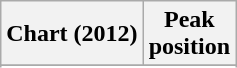<table class="wikitable sortable">
<tr>
<th>Chart (2012)</th>
<th>Peak<br>position</th>
</tr>
<tr>
</tr>
<tr>
</tr>
<tr>
</tr>
<tr>
</tr>
</table>
